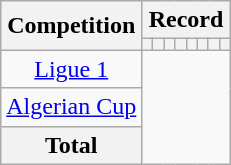<table class="wikitable" style="text-align: center">
<tr>
<th rowspan=2>Competition</th>
<th colspan=8>Record</th>
</tr>
<tr>
<th></th>
<th></th>
<th></th>
<th></th>
<th></th>
<th></th>
<th></th>
<th></th>
</tr>
<tr>
<td><a href='#'>Ligue 1</a><br></td>
</tr>
<tr>
<td><a href='#'>Algerian Cup</a><br></td>
</tr>
<tr>
<th>Total<br></th>
</tr>
</table>
